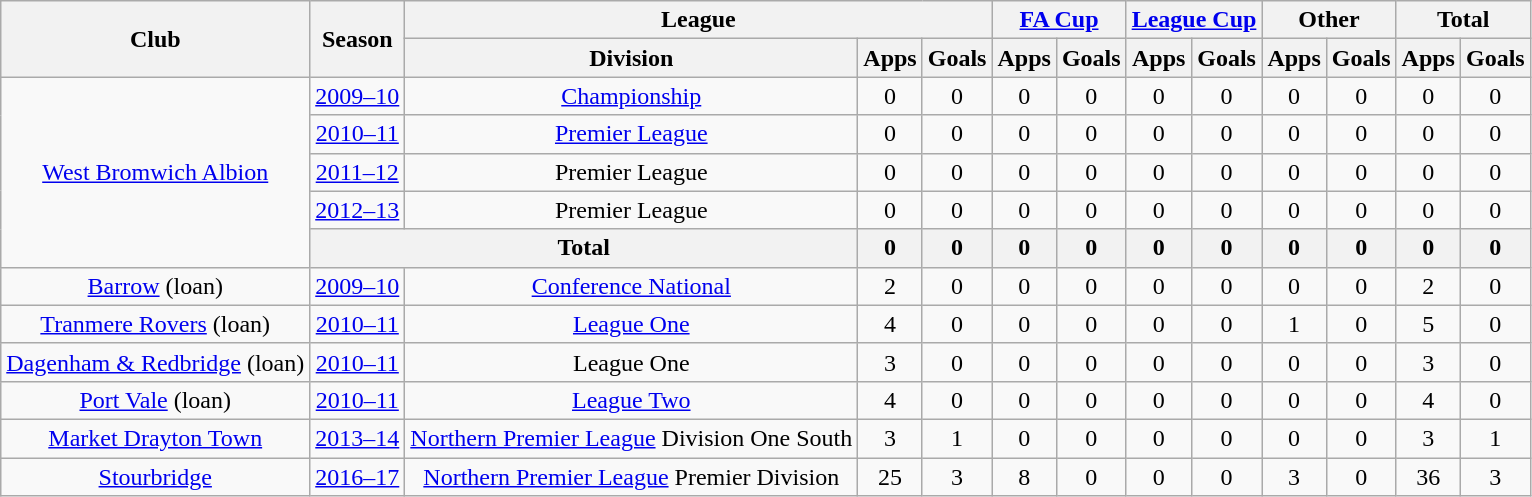<table class="wikitable" style="text-align:center">
<tr>
<th rowspan="2">Club</th>
<th rowspan="2">Season</th>
<th colspan="3">League</th>
<th colspan="2"><a href='#'>FA Cup</a></th>
<th colspan="2"><a href='#'>League Cup</a></th>
<th colspan="2">Other</th>
<th colspan="2">Total</th>
</tr>
<tr>
<th>Division</th>
<th>Apps</th>
<th>Goals</th>
<th>Apps</th>
<th>Goals</th>
<th>Apps</th>
<th>Goals</th>
<th>Apps</th>
<th>Goals</th>
<th>Apps</th>
<th>Goals</th>
</tr>
<tr>
<td rowspan="5"><a href='#'>West Bromwich Albion</a></td>
<td><a href='#'>2009–10</a></td>
<td><a href='#'>Championship</a></td>
<td>0</td>
<td>0</td>
<td>0</td>
<td>0</td>
<td>0</td>
<td>0</td>
<td>0</td>
<td>0</td>
<td>0</td>
<td>0</td>
</tr>
<tr>
<td><a href='#'>2010–11</a></td>
<td><a href='#'>Premier League</a></td>
<td>0</td>
<td>0</td>
<td>0</td>
<td>0</td>
<td>0</td>
<td>0</td>
<td>0</td>
<td>0</td>
<td>0</td>
<td>0</td>
</tr>
<tr>
<td><a href='#'>2011–12</a></td>
<td>Premier League</td>
<td>0</td>
<td>0</td>
<td>0</td>
<td>0</td>
<td>0</td>
<td>0</td>
<td>0</td>
<td>0</td>
<td>0</td>
<td>0</td>
</tr>
<tr>
<td><a href='#'>2012–13</a></td>
<td>Premier League</td>
<td>0</td>
<td>0</td>
<td>0</td>
<td>0</td>
<td>0</td>
<td>0</td>
<td>0</td>
<td>0</td>
<td>0</td>
<td>0</td>
</tr>
<tr>
<th colspan="2">Total</th>
<th>0</th>
<th>0</th>
<th>0</th>
<th>0</th>
<th>0</th>
<th>0</th>
<th>0</th>
<th>0</th>
<th>0</th>
<th>0</th>
</tr>
<tr>
<td><a href='#'>Barrow</a> (loan)</td>
<td><a href='#'>2009–10</a></td>
<td><a href='#'>Conference National</a></td>
<td>2</td>
<td>0</td>
<td>0</td>
<td>0</td>
<td>0</td>
<td>0</td>
<td>0</td>
<td>0</td>
<td>2</td>
<td>0</td>
</tr>
<tr>
<td><a href='#'>Tranmere Rovers</a> (loan)</td>
<td><a href='#'>2010–11</a></td>
<td><a href='#'>League One</a></td>
<td>4</td>
<td>0</td>
<td>0</td>
<td>0</td>
<td>0</td>
<td>0</td>
<td>1</td>
<td>0</td>
<td>5</td>
<td>0</td>
</tr>
<tr>
<td><a href='#'>Dagenham & Redbridge</a> (loan)</td>
<td><a href='#'>2010–11</a></td>
<td>League One</td>
<td>3</td>
<td>0</td>
<td>0</td>
<td>0</td>
<td>0</td>
<td>0</td>
<td>0</td>
<td>0</td>
<td>3</td>
<td>0</td>
</tr>
<tr>
<td><a href='#'>Port Vale</a> (loan)</td>
<td><a href='#'>2010–11</a></td>
<td><a href='#'>League Two</a></td>
<td>4</td>
<td>0</td>
<td>0</td>
<td>0</td>
<td>0</td>
<td>0</td>
<td>0</td>
<td>0</td>
<td>4</td>
<td>0</td>
</tr>
<tr>
<td><a href='#'>Market Drayton Town</a></td>
<td><a href='#'>2013–14</a></td>
<td><a href='#'>Northern Premier League</a> Division One South</td>
<td>3</td>
<td>1</td>
<td>0</td>
<td>0</td>
<td>0</td>
<td>0</td>
<td>0</td>
<td>0</td>
<td>3</td>
<td>1</td>
</tr>
<tr>
<td><a href='#'>Stourbridge</a></td>
<td><a href='#'>2016–17</a></td>
<td><a href='#'>Northern Premier League</a> Premier Division</td>
<td>25</td>
<td>3</td>
<td>8</td>
<td>0</td>
<td>0</td>
<td>0</td>
<td>3</td>
<td>0</td>
<td>36</td>
<td>3</td>
</tr>
</table>
